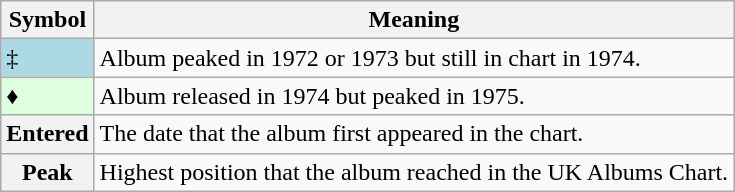<table Class="wikitable">
<tr>
<th>Symbol</th>
<th>Meaning</th>
</tr>
<tr>
<td bgcolor=lightblue>‡</td>
<td>Album peaked in 1972 or 1973 but still in chart in 1974.</td>
</tr>
<tr>
<td bgcolor=#DDFFDD>♦</td>
<td>Album released in 1974 but peaked in 1975.</td>
</tr>
<tr>
<th>Entered</th>
<td>The date that the album first appeared in the chart.</td>
</tr>
<tr>
<th>Peak</th>
<td>Highest position that the album reached in the UK Albums Chart.</td>
</tr>
</table>
